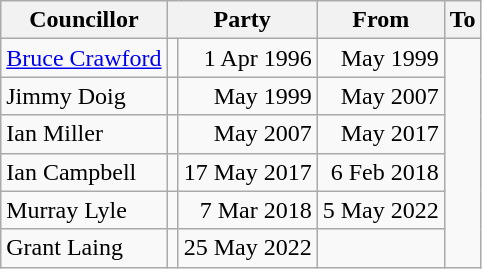<table class=wikitable>
<tr>
<th>Councillor</th>
<th colspan=2>Party</th>
<th>From</th>
<th>To</th>
</tr>
<tr>
<td><a href='#'>Bruce Crawford</a></td>
<td></td>
<td align=right>1 Apr 1996</td>
<td align=right>May 1999</td>
</tr>
<tr>
<td>Jimmy Doig</td>
<td></td>
<td align=right>May 1999</td>
<td align=right>May 2007</td>
</tr>
<tr>
<td>Ian Miller</td>
<td></td>
<td align=right>May 2007</td>
<td align=right>May 2017</td>
</tr>
<tr>
<td>Ian Campbell</td>
<td></td>
<td align=right>17 May 2017</td>
<td align=right>6 Feb 2018</td>
</tr>
<tr>
<td>Murray Lyle</td>
<td></td>
<td align=right>7 Mar 2018</td>
<td align=right>5 May 2022</td>
</tr>
<tr>
<td>Grant Laing</td>
<td></td>
<td align=right>25 May 2022</td>
<td align=right></td>
</tr>
</table>
